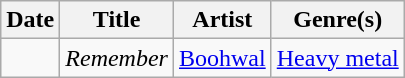<table class="wikitable" style="text-align: left;">
<tr>
<th>Date</th>
<th>Title</th>
<th>Artist</th>
<th>Genre(s)</th>
</tr>
<tr>
<td></td>
<td><em>Remember</em></td>
<td><a href='#'>Boohwal</a></td>
<td><a href='#'>Heavy metal</a></td>
</tr>
</table>
